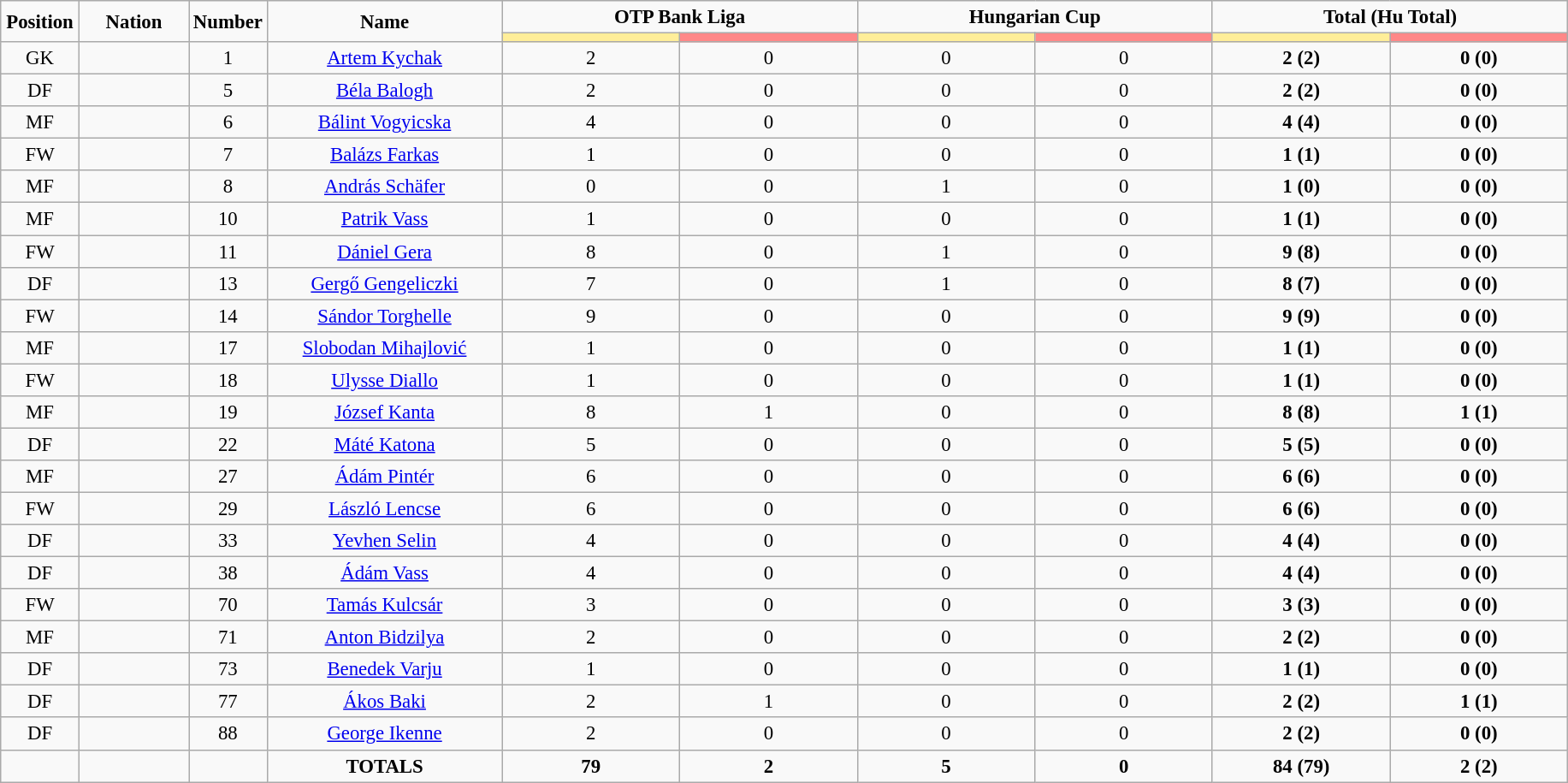<table class="wikitable" style="font-size: 95%; text-align: center;">
<tr style="text-align:center;">
<td rowspan="2"  style="width:5%; "><strong>Position</strong></td>
<td rowspan="2"  style="width:7%; "><strong>Nation</strong></td>
<td rowspan="2"  style="width:5%; "><strong>Number</strong></td>
<td rowspan="2"  style="width:15%; "><strong>Name</strong></td>
<td colspan="2"><strong>OTP Bank Liga</strong></td>
<td colspan="2"><strong>Hungarian Cup</strong></td>
<td colspan="2"><strong>Total (Hu Total)</strong></td>
</tr>
<tr>
<th style="width:60px; background:#fe9;"></th>
<th style="width:60px; background:#ff8888;"></th>
<th style="width:60px; background:#fe9;"></th>
<th style="width:60px; background:#ff8888;"></th>
<th style="width:60px; background:#fe9;"></th>
<th style="width:60px; background:#ff8888;"></th>
</tr>
<tr>
<td>GK</td>
<td></td>
<td>1</td>
<td><a href='#'>Artem Kychak</a></td>
<td>2</td>
<td>0</td>
<td>0</td>
<td>0</td>
<td><strong>2 (2)</strong></td>
<td><strong>0 (0)</strong></td>
</tr>
<tr>
<td>DF</td>
<td></td>
<td>5</td>
<td><a href='#'>Béla Balogh</a></td>
<td>2</td>
<td>0</td>
<td>0</td>
<td>0</td>
<td><strong>2 (2)</strong></td>
<td><strong>0 (0)</strong></td>
</tr>
<tr>
<td>MF</td>
<td></td>
<td>6</td>
<td><a href='#'>Bálint Vogyicska</a></td>
<td>4</td>
<td>0</td>
<td>0</td>
<td>0</td>
<td><strong>4 (4)</strong></td>
<td><strong>0 (0)</strong></td>
</tr>
<tr>
<td>FW</td>
<td></td>
<td>7</td>
<td><a href='#'>Balázs Farkas</a></td>
<td>1</td>
<td>0</td>
<td>0</td>
<td>0</td>
<td><strong>1 (1)</strong></td>
<td><strong>0 (0)</strong></td>
</tr>
<tr>
<td>MF</td>
<td></td>
<td>8</td>
<td><a href='#'>András Schäfer</a></td>
<td>0</td>
<td>0</td>
<td>1</td>
<td>0</td>
<td><strong>1 (0)</strong></td>
<td><strong>0 (0)</strong></td>
</tr>
<tr>
<td>MF</td>
<td></td>
<td>10</td>
<td><a href='#'>Patrik Vass</a></td>
<td>1</td>
<td>0</td>
<td>0</td>
<td>0</td>
<td><strong>1 (1)</strong></td>
<td><strong>0 (0)</strong></td>
</tr>
<tr>
<td>FW</td>
<td></td>
<td>11</td>
<td><a href='#'>Dániel Gera</a></td>
<td>8</td>
<td>0</td>
<td>1</td>
<td>0</td>
<td><strong>9 (8)</strong></td>
<td><strong>0 (0)</strong></td>
</tr>
<tr>
<td>DF</td>
<td></td>
<td>13</td>
<td><a href='#'>Gergő Gengeliczki</a></td>
<td>7</td>
<td>0</td>
<td>1</td>
<td>0</td>
<td><strong>8 (7)</strong></td>
<td><strong>0 (0)</strong></td>
</tr>
<tr>
<td>FW</td>
<td></td>
<td>14</td>
<td><a href='#'>Sándor Torghelle</a></td>
<td>9</td>
<td>0</td>
<td>0</td>
<td>0</td>
<td><strong>9 (9)</strong></td>
<td><strong>0 (0)</strong></td>
</tr>
<tr>
<td>MF</td>
<td></td>
<td>17</td>
<td><a href='#'>Slobodan Mihajlović</a></td>
<td>1</td>
<td>0</td>
<td>0</td>
<td>0</td>
<td><strong>1 (1)</strong></td>
<td><strong>0 (0)</strong></td>
</tr>
<tr>
<td>FW</td>
<td></td>
<td>18</td>
<td><a href='#'>Ulysse Diallo</a></td>
<td>1</td>
<td>0</td>
<td>0</td>
<td>0</td>
<td><strong>1 (1)</strong></td>
<td><strong>0 (0)</strong></td>
</tr>
<tr>
<td>MF</td>
<td></td>
<td>19</td>
<td><a href='#'>József Kanta</a></td>
<td>8</td>
<td>1</td>
<td>0</td>
<td>0</td>
<td><strong>8 (8)</strong></td>
<td><strong>1 (1)</strong></td>
</tr>
<tr>
<td>DF</td>
<td></td>
<td>22</td>
<td><a href='#'>Máté Katona</a></td>
<td>5</td>
<td>0</td>
<td>0</td>
<td>0</td>
<td><strong>5 (5)</strong></td>
<td><strong>0 (0)</strong></td>
</tr>
<tr>
<td>MF</td>
<td></td>
<td>27</td>
<td><a href='#'>Ádám Pintér</a></td>
<td>6</td>
<td>0</td>
<td>0</td>
<td>0</td>
<td><strong>6 (6)</strong></td>
<td><strong>0 (0)</strong></td>
</tr>
<tr>
<td>FW</td>
<td></td>
<td>29</td>
<td><a href='#'>László Lencse</a></td>
<td>6</td>
<td>0</td>
<td>0</td>
<td>0</td>
<td><strong>6 (6)</strong></td>
<td><strong>0 (0)</strong></td>
</tr>
<tr>
<td>DF</td>
<td></td>
<td>33</td>
<td><a href='#'>Yevhen Selin</a></td>
<td>4</td>
<td>0</td>
<td>0</td>
<td>0</td>
<td><strong>4 (4)</strong></td>
<td><strong>0 (0)</strong></td>
</tr>
<tr>
<td>DF</td>
<td></td>
<td>38</td>
<td><a href='#'>Ádám Vass</a></td>
<td>4</td>
<td>0</td>
<td>0</td>
<td>0</td>
<td><strong>4 (4)</strong></td>
<td><strong>0 (0)</strong></td>
</tr>
<tr>
<td>FW</td>
<td></td>
<td>70</td>
<td><a href='#'>Tamás Kulcsár</a></td>
<td>3</td>
<td>0</td>
<td>0</td>
<td>0</td>
<td><strong>3 (3)</strong></td>
<td><strong>0 (0)</strong></td>
</tr>
<tr>
<td>MF</td>
<td></td>
<td>71</td>
<td><a href='#'>Anton Bidzilya</a></td>
<td>2</td>
<td>0</td>
<td>0</td>
<td>0</td>
<td><strong>2 (2)</strong></td>
<td><strong>0 (0)</strong></td>
</tr>
<tr>
<td>DF</td>
<td></td>
<td>73</td>
<td><a href='#'>Benedek Varju</a></td>
<td>1</td>
<td>0</td>
<td>0</td>
<td>0</td>
<td><strong>1 (1)</strong></td>
<td><strong>0 (0)</strong></td>
</tr>
<tr>
<td>DF</td>
<td></td>
<td>77</td>
<td><a href='#'>Ákos Baki</a></td>
<td>2</td>
<td>1</td>
<td>0</td>
<td>0</td>
<td><strong>2 (2)</strong></td>
<td><strong>1 (1)</strong></td>
</tr>
<tr>
<td>DF</td>
<td></td>
<td>88</td>
<td><a href='#'>George Ikenne</a></td>
<td>2</td>
<td>0</td>
<td>0</td>
<td>0</td>
<td><strong>2 (2)</strong></td>
<td><strong>0 (0)</strong></td>
</tr>
<tr>
<td></td>
<td></td>
<td></td>
<td><strong>TOTALS</strong></td>
<td><strong>79</strong></td>
<td><strong>2</strong></td>
<td><strong>5</strong></td>
<td><strong>0</strong></td>
<td><strong>84 (79)</strong></td>
<td><strong>2 (2)</strong></td>
</tr>
</table>
